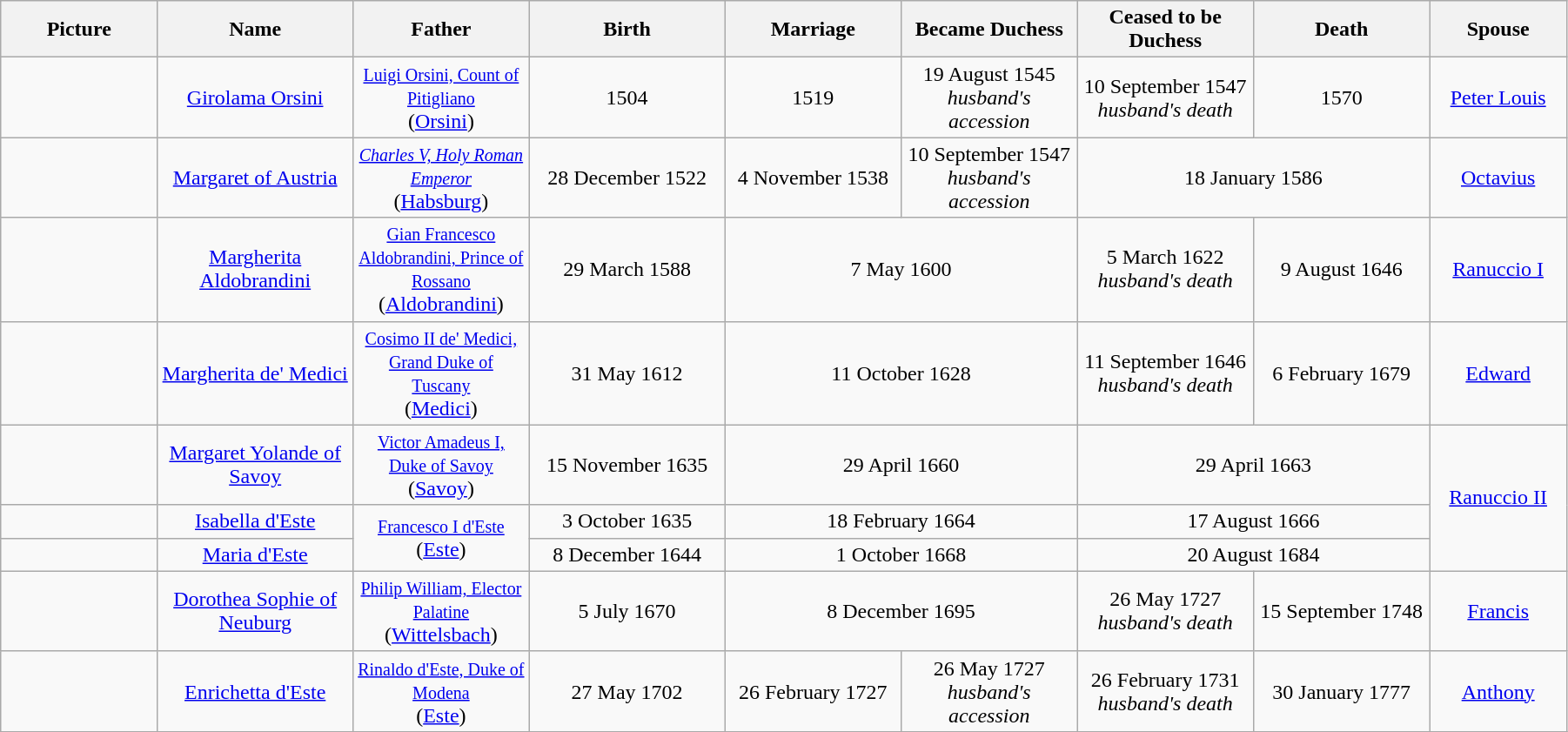<table width=95% class="wikitable">
<tr>
<th width = "8%">Picture</th>
<th width = "10%">Name</th>
<th width = "9%">Father</th>
<th width = "10%">Birth</th>
<th width = "9%">Marriage</th>
<th width = "9%">Became Duchess</th>
<th width = "9%">Ceased to be Duchess</th>
<th width = "9%">Death</th>
<th width = "7%">Spouse</th>
</tr>
<tr>
<td align="center"></td>
<td align="center"><a href='#'>Girolama Orsini</a></td>
<td align="center"><small><a href='#'>Luigi Orsini, Count of Pitigliano</a></small><br>(<a href='#'>Orsini</a>)</td>
<td align="center">1504</td>
<td align="center">1519</td>
<td align="center">19 August 1545<br><em>husband's accession</em></td>
<td align="center">10 September 1547<br><em>husband's death</em></td>
<td align="center">1570</td>
<td align="center"><a href='#'>Peter Louis</a></td>
</tr>
<tr>
<td align="center"></td>
<td align="center"><a href='#'>Margaret of Austria</a></td>
<td align="center"><small><em><a href='#'>Charles V, Holy Roman Emperor</a></em></small><br>(<a href='#'>Habsburg</a>)</td>
<td align="center">28 December 1522</td>
<td align="center">4 November 1538</td>
<td align="center">10 September 1547<br><em>husband's accession</em></td>
<td align="center" colspan="2">18 January 1586</td>
<td align="center"><a href='#'>Octavius</a></td>
</tr>
<tr>
<td align="center"></td>
<td align="center"><a href='#'>Margherita Aldobrandini</a></td>
<td align="center"><small><a href='#'>Gian Francesco Aldobrandini, Prince of Rossano</a></small><br>(<a href='#'>Aldobrandini</a>)</td>
<td align="center">29 March 1588</td>
<td align="center" colspan="2">7 May 1600</td>
<td align="center">5 March 1622<br><em>husband's death</em></td>
<td align="center">9 August 1646</td>
<td align="center"><a href='#'>Ranuccio I</a></td>
</tr>
<tr>
<td align="center"></td>
<td align="center"><a href='#'>Margherita de' Medici</a></td>
<td align="center"><small><a href='#'>Cosimo II de' Medici, Grand Duke of Tuscany</a></small><br>(<a href='#'>Medici</a>)</td>
<td align="center">31 May 1612</td>
<td align="center" colspan="2">11 October 1628</td>
<td align="center">11 September 1646<br><em>husband's death</em></td>
<td align="center">6 February 1679</td>
<td align="center"><a href='#'>Edward</a></td>
</tr>
<tr>
<td align="center"></td>
<td align="center"><a href='#'>Margaret Yolande of Savoy</a></td>
<td align="center"><small><a href='#'>Victor Amadeus I, Duke of Savoy</a></small><br>(<a href='#'>Savoy</a>)</td>
<td align="center">15 November 1635</td>
<td align="center" colspan="2">29 April 1660</td>
<td align="center" colspan="2">29 April 1663</td>
<td align="center" rowspan="3"><a href='#'>Ranuccio II</a></td>
</tr>
<tr>
<td align="center"></td>
<td align="center"><a href='#'>Isabella d'Este</a></td>
<td align="center" rowspan="2"><small><a href='#'>Francesco I d'Este</a></small><br>(<a href='#'>Este</a>)</td>
<td align="center">3 October 1635</td>
<td align="center" colspan="2">18 February 1664</td>
<td align="center" colspan="2">17 August 1666</td>
</tr>
<tr>
<td align="center"></td>
<td align="center"><a href='#'>Maria d'Este</a></td>
<td align="center">8 December 1644</td>
<td align="center" colspan="2">1 October 1668</td>
<td align="center" colspan="2">20 August 1684</td>
</tr>
<tr>
<td align="center"></td>
<td align="center"><a href='#'>Dorothea Sophie of Neuburg</a></td>
<td align="center"><small><a href='#'>Philip William, Elector Palatine</a></small><br>(<a href='#'>Wittelsbach</a>)</td>
<td align="center">5 July 1670</td>
<td align="center" colspan="2">8 December 1695</td>
<td align="center">26 May 1727<br><em>husband's death</em></td>
<td align="center">15 September 1748</td>
<td align="center"><a href='#'>Francis</a></td>
</tr>
<tr>
<td align="center"></td>
<td align="center"><a href='#'>Enrichetta d'Este</a></td>
<td align="center"><small><a href='#'>Rinaldo d'Este, Duke of Modena</a></small><br>(<a href='#'>Este</a>)</td>
<td align="center">27 May 1702</td>
<td align="center">26 February 1727</td>
<td align="center">26 May 1727<br><em>husband's accession</em></td>
<td align="center">26 February 1731<br><em>husband's death</em></td>
<td align="center">30 January 1777</td>
<td align="center"><a href='#'>Anthony</a></td>
</tr>
<tr>
</tr>
</table>
